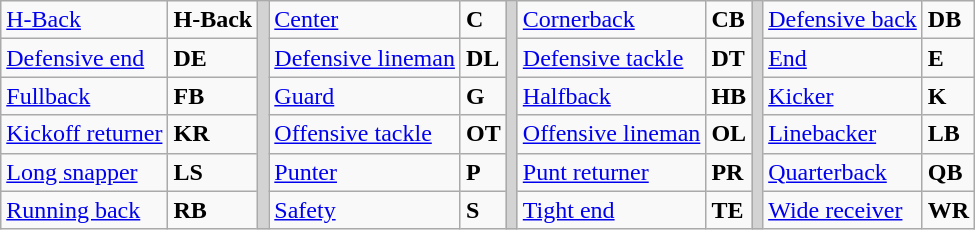<table class="wikitable">
<tr>
<td><a href='#'>H-Back</a></td>
<td><strong>H-Back</strong></td>
<td rowSpan="6" style="background-color:lightgrey;"></td>
<td><a href='#'>Center</a></td>
<td><strong>C</strong></td>
<td rowSpan="6" style="background-color:lightgrey;"></td>
<td><a href='#'>Cornerback</a></td>
<td><strong>CB</strong></td>
<td rowSpan="6" style="background-color:lightgrey;"></td>
<td><a href='#'>Defensive back</a></td>
<td><strong>DB</strong></td>
</tr>
<tr>
<td><a href='#'>Defensive end</a></td>
<td><strong>DE</strong></td>
<td><a href='#'>Defensive lineman</a></td>
<td><strong>DL</strong></td>
<td><a href='#'>Defensive tackle</a></td>
<td><strong>DT</strong></td>
<td><a href='#'>End</a></td>
<td><strong>E</strong></td>
</tr>
<tr>
<td><a href='#'>Fullback</a></td>
<td><strong>FB</strong></td>
<td><a href='#'>Guard</a></td>
<td><strong>G</strong></td>
<td><a href='#'>Halfback</a></td>
<td><strong>HB</strong></td>
<td><a href='#'>Kicker</a></td>
<td><strong>K</strong></td>
</tr>
<tr>
<td><a href='#'>Kickoff returner</a></td>
<td><strong>KR</strong></td>
<td><a href='#'>Offensive tackle</a></td>
<td><strong>OT</strong></td>
<td><a href='#'>Offensive lineman</a></td>
<td><strong>OL</strong></td>
<td><a href='#'>Linebacker</a></td>
<td><strong>LB</strong></td>
</tr>
<tr>
<td><a href='#'>Long snapper</a></td>
<td><strong>LS</strong></td>
<td><a href='#'>Punter</a></td>
<td><strong>P</strong></td>
<td><a href='#'>Punt returner</a></td>
<td><strong>PR</strong></td>
<td><a href='#'>Quarterback</a></td>
<td><strong>QB</strong></td>
</tr>
<tr>
<td><a href='#'>Running back</a></td>
<td><strong>RB</strong></td>
<td><a href='#'>Safety</a></td>
<td><strong>S</strong></td>
<td><a href='#'>Tight end</a></td>
<td><strong>TE</strong></td>
<td><a href='#'>Wide receiver</a></td>
<td><strong>WR</strong></td>
</tr>
</table>
